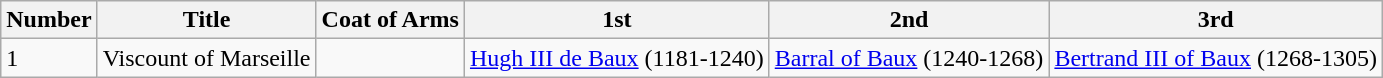<table class="wikitable">
<tr>
<th>Number</th>
<th>Title</th>
<th>Coat of Arms</th>
<th>1st</th>
<th>2nd</th>
<th>3rd</th>
</tr>
<tr>
<td>1</td>
<td>Viscount of Marseille</td>
<td></td>
<td><a href='#'>Hugh III de Baux</a> (1181-1240)</td>
<td><a href='#'>Barral of Baux</a> (1240-1268)</td>
<td><a href='#'>Bertrand III of Baux</a> (1268-1305)</td>
</tr>
</table>
